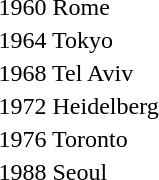<table>
<tr>
<td>1960 Rome <br></td>
<td></td>
<td></td>
<td></td>
</tr>
<tr>
<td>1964 Tokyo <br></td>
<td></td>
<td></td>
<td></td>
</tr>
<tr>
<td>1968 Tel Aviv <br></td>
<td></td>
<td></td>
<td></td>
</tr>
<tr>
<td>1972 Heidelberg <br></td>
<td></td>
<td></td>
<td></td>
</tr>
<tr>
<td>1976 Toronto <br></td>
<td></td>
<td></td>
<td></td>
</tr>
<tr>
<td>1988 Seoul <br></td>
<td></td>
<td></td>
<td></td>
</tr>
</table>
